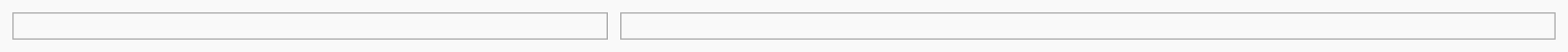<table width=100% cellspacing=10px cellpadding=10px style="background-color:#f9f9f9;">
<tr valign="top">
<td width="35%" style="border:1px solid #A9A9A9;"></td>
<td width="55%" style="border:1px solid #A9A9A9;"></td>
</tr>
</table>
